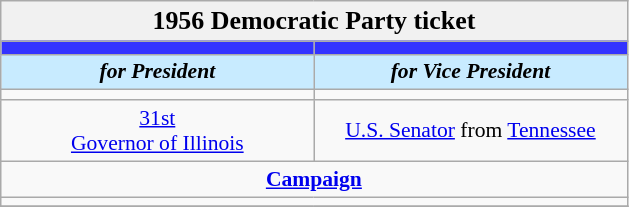<table class="wikitable" style="font-size:90%; text-align:center">
<tr>
<td style="background:#f1f1f1;" colspan="30"><big><strong>1956 Democratic Party ticket </strong></big></td>
</tr>
<tr>
<th style="width:3em; font-size:135%; background:#3333FF; width:200px"><a href='#'></a></th>
<th style="width:3em; font-size:135%; background:#3333FF; width:200px"><a href='#'></a></th>
</tr>
<tr>
<td style="width:3em; font-size:100%; color:#000; background:#C8EBFF; width:200px;"><strong><em>for President</em></strong></td>
<td style="width:3em; font-size:100%; color:#000; background:#C8EBFF; width:200px;"><strong><em>for Vice President</em></strong></td>
</tr>
<tr>
<td></td>
<td></td>
</tr>
<tr>
<td><a href='#'>31st</a><br><a href='#'>Governor of Illinois</a><br></td>
<td><a href='#'>U.S. Senator</a> from <a href='#'>Tennessee</a><br></td>
</tr>
<tr>
<td colspan=2><a href='#'><strong>Campaign</strong></a></td>
</tr>
<tr>
<td colspan=2></td>
</tr>
<tr>
</tr>
</table>
